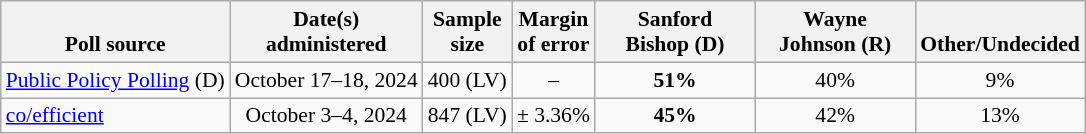<table class="wikitable" style="font-size:90%;text-align:center;">
<tr valign=bottom>
<th>Poll source</th>
<th>Date(s)<br>administered</th>
<th>Sample<br>size</th>
<th>Margin<br>of error</th>
<th style="width:100px;">Sanford<br>Bishop (D)</th>
<th style="width:100px;">Wayne<br>Johnson (R)</th>
<th>Other/Undecided</th>
</tr>
<tr>
<td style="text-align:left;"><a href='#'>Public Policy Polling</a> (D)</td>
<td>October 17–18, 2024</td>
<td>400 (LV)</td>
<td>–</td>
<td><strong>51%</strong></td>
<td>40%</td>
<td>9%</td>
</tr>
<tr>
<td style="text-align:left;"><a href='#'>co/efficient</a></td>
<td>October 3–4, 2024</td>
<td>847 (LV)</td>
<td>± 3.36%</td>
<td><strong>45%</strong></td>
<td>42%</td>
<td>13%</td>
</tr>
</table>
